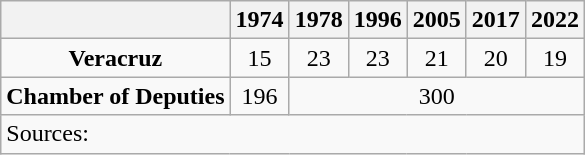<table class="wikitable" style="text-align: center">
<tr>
<th></th>
<th>1974</th>
<th>1978</th>
<th>1996</th>
<th>2005</th>
<th>2017</th>
<th>2022</th>
</tr>
<tr>
<td><strong>Veracruz</strong></td>
<td>15</td>
<td>23</td>
<td>23</td>
<td>21</td>
<td>20</td>
<td>19</td>
</tr>
<tr>
<td><strong>Chamber of Deputies</strong></td>
<td>196</td>
<td colspan=5>300</td>
</tr>
<tr>
<td colspan=7 style="text-align: left">Sources: </td>
</tr>
</table>
